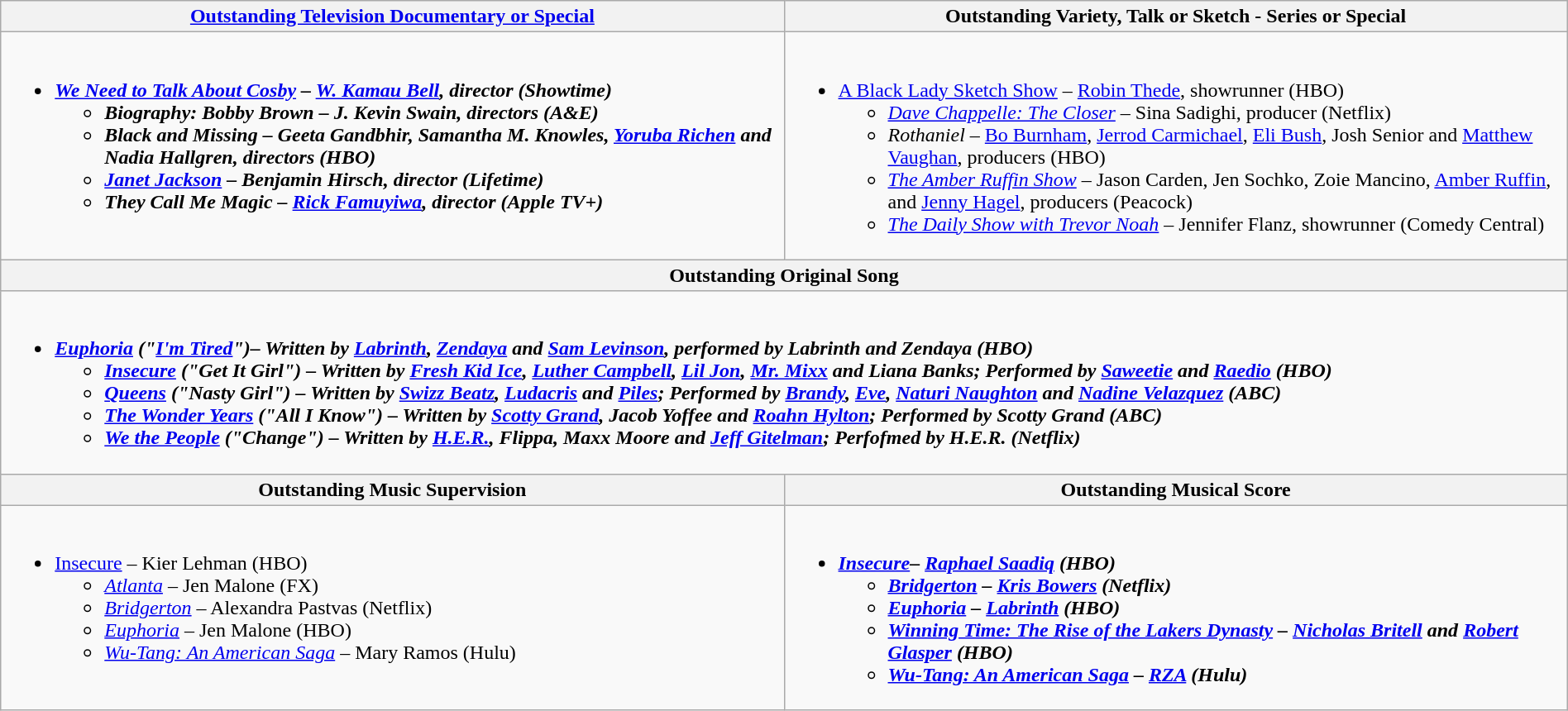<table class=wikitable width="100%">
<tr>
<th width="50%"><a href='#'>Outstanding Television Documentary or Special</a></th>
<th width="50%">Outstanding Variety, Talk or Sketch - Series or Special</th>
</tr>
<tr>
<td valign="top"><br><ul><li><strong><em><a href='#'>We Need to Talk About Cosby</a><em> – <a href='#'>W. Kamau Bell</a>, director (Showtime)<strong><ul><li></em>Biography: Bobby Brown<em> – J. Kevin Swain, directors (A&E)</li><li></em>Black and Missing<em> – Geeta Gandbhir, Samantha M. Knowles, <a href='#'>Yoruba Richen</a> and Nadia Hallgren, directors (HBO)</li><li></em><a href='#'>Janet Jackson</a><em> – Benjamin Hirsch, director (Lifetime)</li><li></em>They Call Me Magic<em> – <a href='#'>Rick Famuyiwa</a>, director (Apple TV+)</li></ul></li></ul></td>
<td valign="top"><br><ul><li></em></strong><a href='#'>A Black Lady Sketch Show</a></em> – <a href='#'>Robin Thede</a>, showrunner (HBO)</strong><ul><li><em><a href='#'>Dave Chappelle: The Closer</a></em> – Sina Sadighi, producer (Netflix)</li><li><em>Rothaniel</em> – <a href='#'>Bo Burnham</a>, <a href='#'>Jerrod Carmichael</a>, <a href='#'>Eli Bush</a>, Josh Senior and <a href='#'>Matthew Vaughan</a>, producers (HBO)</li><li><em><a href='#'>The Amber Ruffin Show</a></em> – Jason Carden, Jen Sochko, Zoie Mancino, <a href='#'>Amber Ruffin</a>, and <a href='#'>Jenny Hagel</a>, producers (Peacock)</li><li><em><a href='#'>The Daily Show with Trevor Noah</a></em> – Jennifer Flanz, showrunner (Comedy Central)</li></ul></li></ul></td>
</tr>
<tr>
<th width="50%" colspan="2">Outstanding Original Song</th>
</tr>
<tr>
<td valign="top" colspan="2"><br><ul><li><strong><em><a href='#'>Euphoria</a><em>  ("<a href='#'>I'm Tired</a>")– Written by <a href='#'>Labrinth</a>, <a href='#'>Zendaya</a> and <a href='#'>Sam Levinson</a>, performed by Labrinth and Zendaya (HBO)<strong><ul><li></em><a href='#'>Insecure</a><em> ("Get It Girl") – Written by <a href='#'>Fresh Kid Ice</a>, <a href='#'>Luther Campbell</a>, <a href='#'>Lil Jon</a>, <a href='#'>Mr. Mixx</a> and Liana Banks; Performed by <a href='#'>Saweetie</a> and <a href='#'>Raedio</a> (HBO)</li><li></em><a href='#'>Queens</a><em> ("Nasty Girl") – Written by <a href='#'>Swizz Beatz</a>, <a href='#'>Ludacris</a> and <a href='#'>Piles</a>; Performed by <a href='#'>Brandy</a>, <a href='#'>Eve</a>, <a href='#'>Naturi Naughton</a> and <a href='#'>Nadine Velazquez</a> (ABC)</li><li></em><a href='#'>The Wonder Years</a><em> ("All I Know") – Written by <a href='#'>Scotty Grand</a>, Jacob Yoffee and <a href='#'>Roahn Hylton</a>; Performed by Scotty Grand (ABC)</li><li></em><a href='#'>We the People</a><em> ("Change") –  Written by <a href='#'>H.E.R.</a>, Flippa, Maxx Moore and <a href='#'>Jeff Gitelman</a>; Perfofmed by H.E.R. (Netflix)</li></ul></li></ul></td>
</tr>
<tr>
<th width="50%">Outstanding Music Supervision</th>
<th width="50%">Outstanding Musical Score</th>
</tr>
<tr>
<td valign="top"><br><ul><li></em></strong><a href='#'>Insecure</a></em> – Kier Lehman (HBO)</strong><ul><li><em><a href='#'>Atlanta</a></em> – Jen Malone (FX)</li><li><em><a href='#'>Bridgerton</a></em> – Alexandra Pastvas (Netflix)</li><li><em><a href='#'>Euphoria</a></em> – Jen Malone (HBO)</li><li><em><a href='#'>Wu-Tang: An American Saga</a></em> – Mary Ramos (Hulu)</li></ul></li></ul></td>
<td valign="top"><br><ul><li><strong><em><a href='#'>Insecure</a><em>– <a href='#'>Raphael Saadiq</a> (HBO)<strong><ul><li></em><a href='#'>Bridgerton</a><em> – <a href='#'>Kris Bowers</a> (Netflix)</li><li></em><a href='#'>Euphoria</a><em>  – <a href='#'>Labrinth</a> (HBO)</li><li></em><a href='#'>Winning Time: The Rise of the Lakers Dynasty</a><em> – <a href='#'>Nicholas Britell</a> and <a href='#'>Robert Glasper</a> (HBO)</li><li></em><a href='#'>Wu-Tang: An American Saga</a><em> – <a href='#'>RZA</a> (Hulu)</li></ul></li></ul></td>
</tr>
</table>
